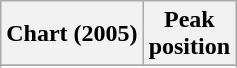<table class="wikitable sortable plainrowheaders" style="text-align:center">
<tr>
<th>Chart (2005)</th>
<th>Peak<br>position</th>
</tr>
<tr>
</tr>
<tr>
</tr>
<tr>
</tr>
<tr>
</tr>
<tr>
</tr>
<tr>
</tr>
</table>
